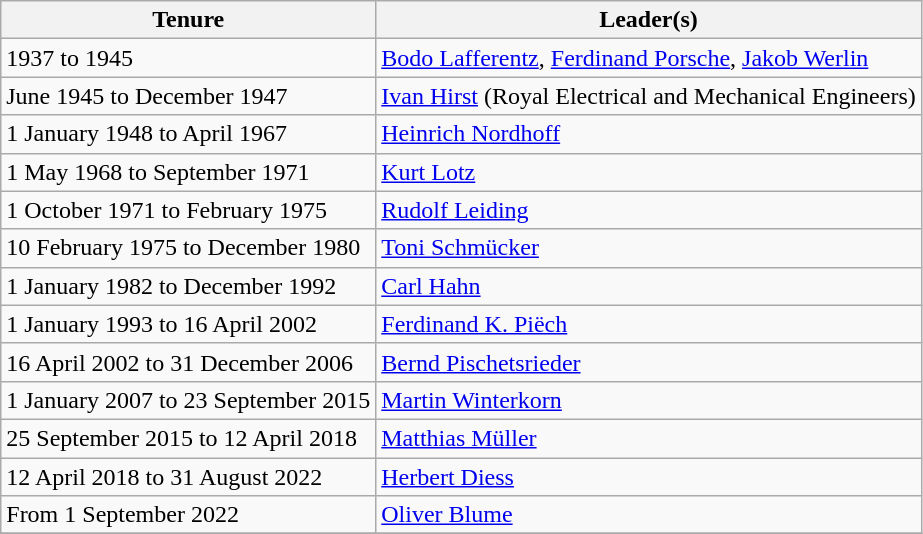<table class="wikitable">
<tr>
<th>Tenure</th>
<th>Leader(s)</th>
</tr>
<tr>
<td align="left">1937 to 1945</td>
<td><a href='#'>Bodo Lafferentz</a>, <a href='#'>Ferdinand Porsche</a>, <a href='#'>Jakob Werlin</a></td>
</tr>
<tr>
<td align="left">June 1945 to December 1947</td>
<td><a href='#'>Ivan Hirst</a> (Royal Electrical and Mechanical Engineers)</td>
</tr>
<tr>
<td align="left">1 January 1948 to April 1967</td>
<td><a href='#'>Heinrich Nordhoff</a></td>
</tr>
<tr>
<td align="left">1 May 1968 to September 1971</td>
<td><a href='#'>Kurt Lotz</a></td>
</tr>
<tr>
<td align="left">1 October 1971 to February 1975</td>
<td><a href='#'>Rudolf Leiding</a></td>
</tr>
<tr>
<td align="left">10 February 1975 to December 1980</td>
<td><a href='#'>Toni Schmücker</a></td>
</tr>
<tr>
<td align="left">1 January 1982 to December 1992</td>
<td><a href='#'>Carl Hahn</a></td>
</tr>
<tr>
<td align="left">1 January 1993 to 16 April 2002</td>
<td><a href='#'>Ferdinand K. Piëch</a></td>
</tr>
<tr>
<td align="left">16 April 2002 to 31 December 2006</td>
<td><a href='#'>Bernd Pischetsrieder</a></td>
</tr>
<tr>
<td align="left">1 January 2007 to 23 September 2015</td>
<td><a href='#'>Martin Winterkorn</a></td>
</tr>
<tr>
<td align="left">25 September 2015 to 12 April 2018</td>
<td><a href='#'>Matthias Müller</a></td>
</tr>
<tr>
<td align="left">12 April 2018 to 31 August 2022</td>
<td><a href='#'>Herbert Diess</a></td>
</tr>
<tr>
<td align="left">From 1 September 2022</td>
<td><a href='#'>Oliver Blume</a></td>
</tr>
<tr>
</tr>
</table>
